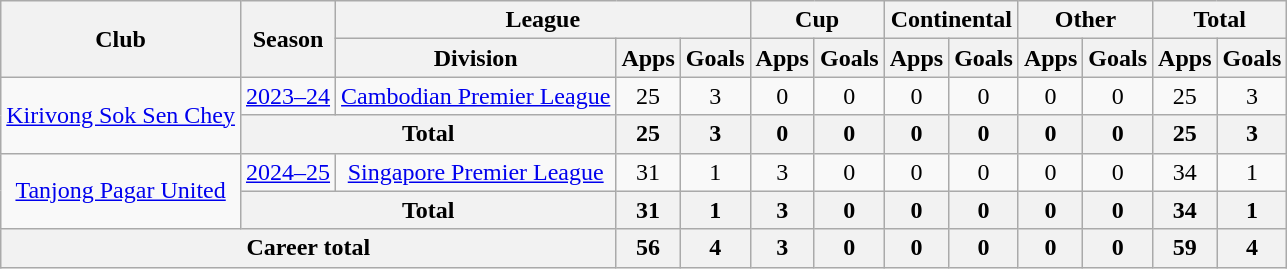<table class="wikitable" style="text-align:center">
<tr>
<th rowspan=2>Club</th>
<th rowspan=2>Season</th>
<th colspan=3>League</th>
<th colspan=2>Cup</th>
<th colspan=2>Continental</th>
<th colspan=2>Other</th>
<th colspan=2>Total</th>
</tr>
<tr>
<th>Division</th>
<th>Apps</th>
<th>Goals</th>
<th>Apps</th>
<th>Goals</th>
<th>Apps</th>
<th>Goals</th>
<th>Apps</th>
<th>Goals</th>
<th>Apps</th>
<th>Goals</th>
</tr>
<tr>
<td rowspan=2><a href='#'>Kirivong Sok Sen Chey</a></td>
<td><a href='#'>2023–24</a></td>
<td><a href='#'>Cambodian Premier League</a></td>
<td>25</td>
<td>3</td>
<td>0</td>
<td>0</td>
<td>0</td>
<td>0</td>
<td>0</td>
<td>0</td>
<td>25</td>
<td>3</td>
</tr>
<tr>
<th colspan="2">Total</th>
<th>25</th>
<th>3</th>
<th>0</th>
<th>0</th>
<th>0</th>
<th>0</th>
<th>0</th>
<th>0</th>
<th>25</th>
<th>3</th>
</tr>
<tr>
<td rowspan=2><a href='#'>Tanjong Pagar United</a></td>
<td><a href='#'>2024–25</a></td>
<td><a href='#'>Singapore Premier League</a></td>
<td>31</td>
<td>1</td>
<td>3</td>
<td>0</td>
<td>0</td>
<td>0</td>
<td>0</td>
<td>0</td>
<td>34</td>
<td>1</td>
</tr>
<tr>
<th colspan="2">Total</th>
<th>31</th>
<th>1</th>
<th>3</th>
<th>0</th>
<th>0</th>
<th>0</th>
<th>0</th>
<th>0</th>
<th>34</th>
<th>1</th>
</tr>
<tr>
<th colspan="3">Career total</th>
<th>56</th>
<th>4</th>
<th>3</th>
<th>0</th>
<th>0</th>
<th>0</th>
<th>0</th>
<th>0</th>
<th>59</th>
<th>4</th>
</tr>
</table>
